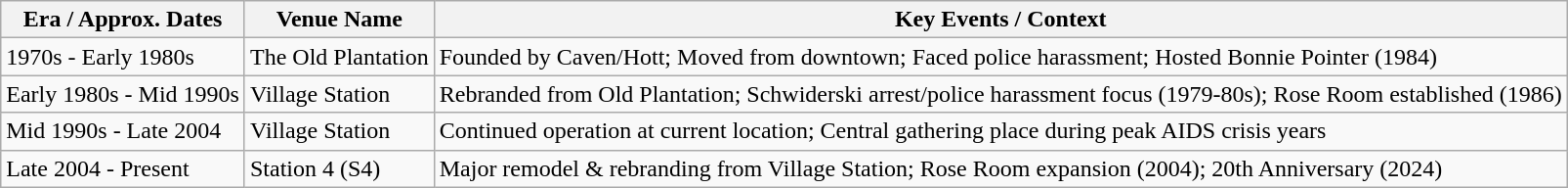<table class="wikitable" style="text-align: left;">
<tr>
<th>Era / Approx. Dates</th>
<th>Venue Name</th>
<th>Key Events / Context</th>
</tr>
<tr>
<td>1970s - Early 1980s</td>
<td>The Old Plantation</td>
<td>Founded by Caven/Hott; Moved from downtown; Faced police harassment; Hosted Bonnie Pointer (1984)</td>
</tr>
<tr>
<td>Early 1980s - Mid 1990s</td>
<td>Village Station</td>
<td>Rebranded from Old Plantation; Schwiderski arrest/police harassment focus (1979-80s); Rose Room established (1986)</td>
</tr>
<tr>
<td>Mid 1990s - Late 2004</td>
<td>Village Station</td>
<td>Continued operation at current location; Central gathering place during peak AIDS crisis years</td>
</tr>
<tr>
<td>Late 2004 - Present</td>
<td>Station 4 (S4)</td>
<td>Major remodel & rebranding from Village Station; Rose Room expansion (2004); 20th Anniversary (2024)</td>
</tr>
</table>
